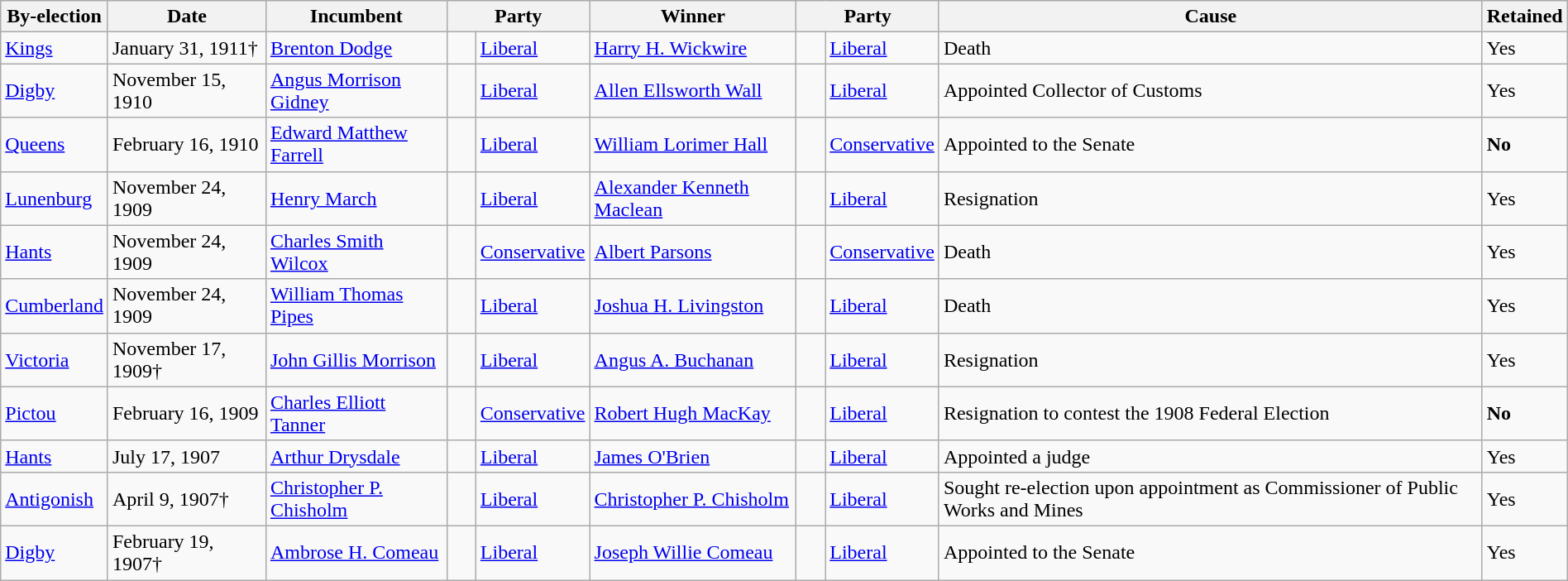<table class=wikitable style="width:100%">
<tr>
<th>By-election</th>
<th>Date</th>
<th>Incumbent</th>
<th colspan=2>Party</th>
<th>Winner</th>
<th colspan=2>Party</th>
<th>Cause</th>
<th>Retained</th>
</tr>
<tr>
<td><a href='#'>Kings</a></td>
<td>January 31, 1911†</td>
<td><a href='#'>Brenton Dodge</a></td>
<td>    </td>
<td><a href='#'>Liberal</a></td>
<td><a href='#'>Harry H. Wickwire</a></td>
<td>    </td>
<td><a href='#'>Liberal</a></td>
<td>Death</td>
<td>Yes</td>
</tr>
<tr>
<td><a href='#'>Digby</a></td>
<td>November 15, 1910</td>
<td><a href='#'>Angus Morrison Gidney</a></td>
<td>    </td>
<td><a href='#'>Liberal</a></td>
<td><a href='#'>Allen Ellsworth Wall</a></td>
<td>    </td>
<td><a href='#'>Liberal</a></td>
<td>Appointed Collector of Customs</td>
<td>Yes</td>
</tr>
<tr>
<td><a href='#'>Queens</a></td>
<td>February 16, 1910</td>
<td><a href='#'>Edward Matthew Farrell</a></td>
<td>    </td>
<td><a href='#'>Liberal</a></td>
<td><a href='#'>William Lorimer Hall</a></td>
<td>    </td>
<td><a href='#'>Conservative</a></td>
<td>Appointed to the Senate</td>
<td><strong>No</strong></td>
</tr>
<tr>
<td><a href='#'>Lunenburg</a></td>
<td>November 24, 1909</td>
<td><a href='#'>Henry March</a></td>
<td>    </td>
<td><a href='#'>Liberal</a></td>
<td><a href='#'>Alexander Kenneth Maclean</a></td>
<td>    </td>
<td><a href='#'>Liberal</a></td>
<td>Resignation</td>
<td>Yes</td>
</tr>
<tr>
<td><a href='#'>Hants</a></td>
<td>November 24, 1909</td>
<td><a href='#'>Charles Smith Wilcox</a></td>
<td>    </td>
<td><a href='#'>Conservative</a></td>
<td><a href='#'>Albert Parsons</a></td>
<td>    </td>
<td><a href='#'>Conservative</a></td>
<td>Death</td>
<td>Yes</td>
</tr>
<tr>
<td><a href='#'>Cumberland</a></td>
<td>November 24, 1909</td>
<td><a href='#'>William Thomas Pipes</a></td>
<td>    </td>
<td><a href='#'>Liberal</a></td>
<td><a href='#'>Joshua H. Livingston</a></td>
<td>    </td>
<td><a href='#'>Liberal</a></td>
<td>Death</td>
<td>Yes</td>
</tr>
<tr>
<td><a href='#'>Victoria</a></td>
<td>November 17, 1909†</td>
<td><a href='#'>John Gillis Morrison</a></td>
<td>    </td>
<td><a href='#'>Liberal</a></td>
<td><a href='#'>Angus A. Buchanan</a></td>
<td>    </td>
<td><a href='#'>Liberal</a></td>
<td>Resignation</td>
<td>Yes</td>
</tr>
<tr>
<td><a href='#'>Pictou</a></td>
<td>February 16, 1909</td>
<td><a href='#'>Charles Elliott Tanner</a></td>
<td>    </td>
<td><a href='#'>Conservative</a></td>
<td><a href='#'>Robert Hugh MacKay</a></td>
<td>    </td>
<td><a href='#'>Liberal</a></td>
<td>Resignation to contest the 1908 Federal Election</td>
<td><strong>No</strong></td>
</tr>
<tr>
<td><a href='#'>Hants</a></td>
<td>July 17, 1907</td>
<td><a href='#'>Arthur Drysdale</a></td>
<td>    </td>
<td><a href='#'>Liberal</a></td>
<td><a href='#'>James O'Brien</a></td>
<td>    </td>
<td><a href='#'>Liberal</a></td>
<td>Appointed a judge</td>
<td>Yes</td>
</tr>
<tr>
<td><a href='#'>Antigonish</a></td>
<td>April 9, 1907†</td>
<td><a href='#'>Christopher P. Chisholm</a></td>
<td>    </td>
<td><a href='#'>Liberal</a></td>
<td><a href='#'>Christopher P. Chisholm</a></td>
<td>    </td>
<td><a href='#'>Liberal</a></td>
<td>Sought re-election upon appointment as Commissioner of Public Works and Mines</td>
<td>Yes</td>
</tr>
<tr>
<td><a href='#'>Digby</a></td>
<td>February 19, 1907†</td>
<td><a href='#'>Ambrose H. Comeau</a></td>
<td>    </td>
<td><a href='#'>Liberal</a></td>
<td><a href='#'>Joseph Willie Comeau</a></td>
<td>    </td>
<td><a href='#'>Liberal</a></td>
<td>Appointed to the Senate</td>
<td>Yes</td>
</tr>
</table>
